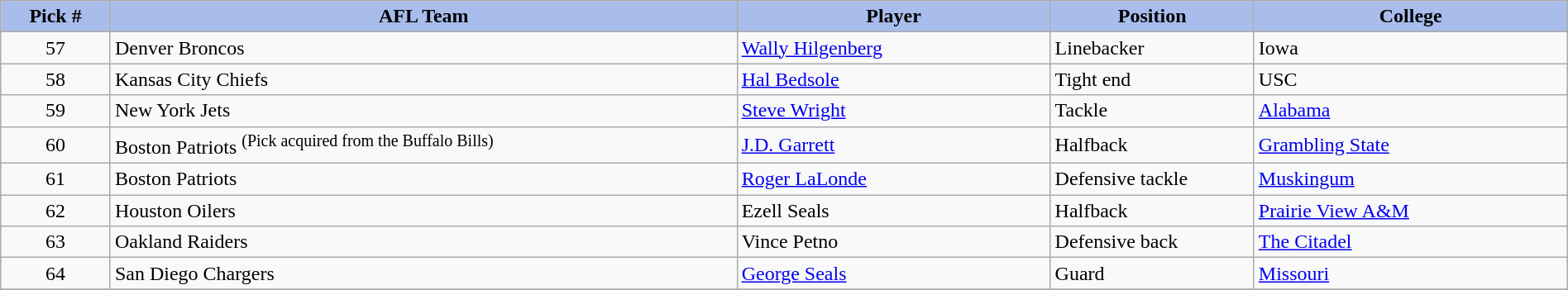<table class="wikitable sortable sortable" style="width: 100%">
<tr>
<th style="background:#A8BDEC;" width=7%>Pick #</th>
<th width=40% style="background:#A8BDEC;">AFL Team</th>
<th width=20% style="background:#A8BDEC;">Player</th>
<th width=13% style="background:#A8BDEC;">Position</th>
<th style="background:#A8BDEC;">College</th>
</tr>
<tr>
<td align=center>57</td>
<td>Denver Broncos</td>
<td><a href='#'>Wally Hilgenberg</a></td>
<td>Linebacker</td>
<td>Iowa</td>
</tr>
<tr>
<td align=center>58</td>
<td>Kansas City Chiefs</td>
<td><a href='#'>Hal Bedsole</a></td>
<td>Tight end</td>
<td>USC</td>
</tr>
<tr>
<td align=center>59</td>
<td>New York Jets</td>
<td><a href='#'>Steve Wright</a></td>
<td>Tackle</td>
<td><a href='#'>Alabama</a></td>
</tr>
<tr>
<td align=center>60</td>
<td>Boston Patriots <sup>(Pick acquired from the Buffalo Bills)</sup></td>
<td><a href='#'>J.D. Garrett</a></td>
<td>Halfback</td>
<td><a href='#'>Grambling State</a></td>
</tr>
<tr>
<td align=center>61</td>
<td>Boston Patriots</td>
<td><a href='#'>Roger LaLonde</a></td>
<td>Defensive tackle</td>
<td><a href='#'>Muskingum</a></td>
</tr>
<tr>
<td align=center>62</td>
<td>Houston Oilers</td>
<td>Ezell Seals</td>
<td>Halfback</td>
<td><a href='#'>Prairie View A&M</a></td>
</tr>
<tr>
<td align=center>63</td>
<td>Oakland Raiders</td>
<td>Vince Petno</td>
<td>Defensive back</td>
<td><a href='#'>The Citadel</a></td>
</tr>
<tr>
<td align=center>64</td>
<td>San Diego Chargers</td>
<td><a href='#'>George Seals</a></td>
<td>Guard</td>
<td><a href='#'>Missouri</a></td>
</tr>
<tr>
</tr>
</table>
